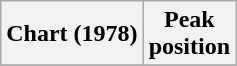<table class="wikitable sortable plainrowheaders" style="text-align:center">
<tr>
<th scope="col">Chart (1978)</th>
<th scope="col">Peak<br>position</th>
</tr>
<tr>
</tr>
</table>
